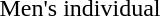<table>
<tr>
<td>Men's individual<br></td>
<td></td>
<td></td>
<td></td>
</tr>
<tr>
<td><br></td>
<td></td>
<td></td>
<td></td>
</tr>
</table>
